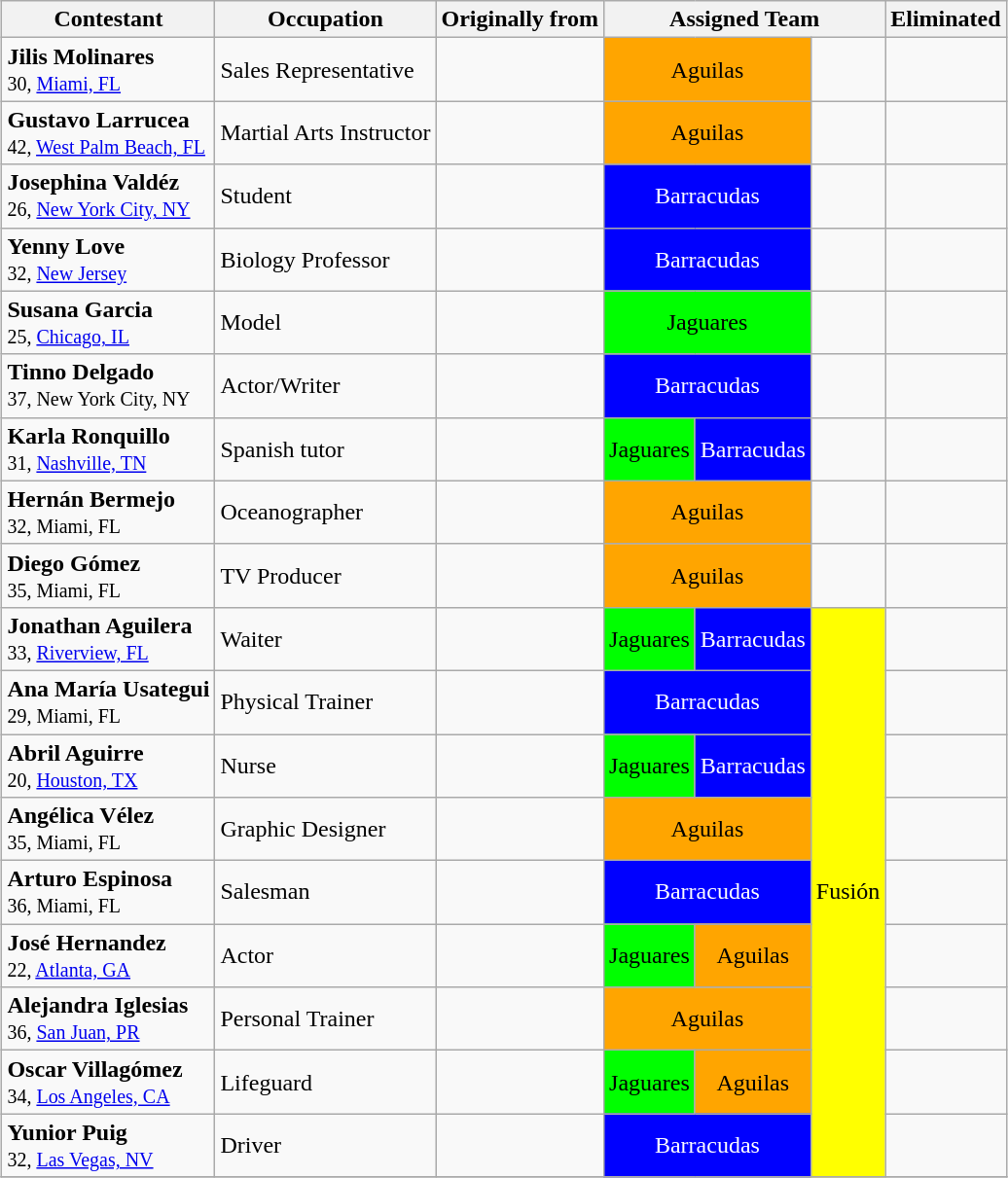<table class="wikitable" style="margin: 1em auto 1em auto;">
<tr>
<th>Contestant</th>
<th>Occupation</th>
<th>Originally from</th>
<th colspan=3>Assigned Team</th>
<th>Eliminated</th>
</tr>
<tr>
<td><strong>Jilis Molinares</strong><br><small>30, <a href='#'>Miami, FL</a></small></td>
<td>Sales Representative</td>
<td></td>
<td align="center" style="background:orange; color:black" colspan=2>Aguilas</td>
<td></td>
<td></td>
</tr>
<tr>
<td><strong>Gustavo Larrucea</strong><br><small>42, <a href='#'>West Palm Beach, FL</a></small></td>
<td>Martial Arts Instructor</td>
<td></td>
<td align="center" style="background:orange; color:black" colspan=2>Aguilas</td>
<td></td>
<td></td>
</tr>
<tr>
<td><strong>Josephina Valdéz</strong><br><small>26, <a href='#'>New York City, NY</a></small></td>
<td>Student</td>
<td></td>
<td align="center" style="background:blue; color:white" colspan=2>Barracudas</td>
<td></td>
<td></td>
</tr>
<tr>
<td><strong>Yenny Love</strong><br><small>32, <a href='#'>New Jersey</a></small></td>
<td>Biology Professor</td>
<td></td>
<td align="center" style="background:blue; color:white" colspan=2>Barracudas</td>
<td></td>
<td></td>
</tr>
<tr>
<td><strong>Susana Garcia</strong><br><small>25, <a href='#'>Chicago, IL</a></small></td>
<td>Model</td>
<td></td>
<td align="center" style="background:lime; color:black" colspan=2>Jaguares</td>
<td></td>
<td></td>
</tr>
<tr>
<td><strong>Tinno Delgado</strong><br><small>37, New York City, NY</small></td>
<td>Actor/Writer</td>
<td></td>
<td align="center" style="background:blue; color:white" colspan=2>Barracudas</td>
<td></td>
<td></td>
</tr>
<tr>
<td><strong>Karla Ronquillo</strong><br><small>31, <a href='#'>Nashville, TN</a></small></td>
<td>Spanish tutor</td>
<td></td>
<td align="center" style="background:lime; color:black">Jaguares</td>
<td align="center" style="background:blue; color:white">Barracudas</td>
<td></td>
<td></td>
</tr>
<tr>
<td><strong>Hernán Bermejo</strong><br><small>32, Miami, FL</small></td>
<td>Oceanographer</td>
<td></td>
<td align="center" style="background:orange; color:black" colspan=2>Aguilas</td>
<td></td>
<td></td>
</tr>
<tr>
<td><strong>Diego Gómez</strong><br><small>35, Miami, FL</small></td>
<td>TV Producer</td>
<td></td>
<td align="center" style="background:orange; color:black" colspan=2>Aguilas</td>
<td></td>
<td></td>
</tr>
<tr>
<td><strong>Jonathan Aguilera</strong><br><small>33, <a href='#'>Riverview, FL</a></small></td>
<td>Waiter</td>
<td></td>
<td align="center" style="background:lime; color:black">Jaguares</td>
<td align="center" style="background:blue; color:white">Barracudas</td>
<td align="center" style="background:yellow; color:black" rowspan=9>Fusión</td>
<td></td>
</tr>
<tr>
<td><strong>Ana María Usategui</strong><br><small>29, Miami, FL</small></td>
<td>Physical Trainer</td>
<td></td>
<td align="center" style="background:blue; color:white" colspan=2>Barracudas</td>
<td></td>
</tr>
<tr>
<td><strong>Abril Aguirre</strong><br><small>20, <a href='#'>Houston, TX</a></small></td>
<td>Nurse</td>
<td></td>
<td align="center" style="background:lime; color:black">Jaguares</td>
<td align="center" style="background:blue; color:white">Barracudas</td>
<td></td>
</tr>
<tr>
<td><strong>Angélica Vélez</strong><br><small>35, Miami, FL</small></td>
<td>Graphic Designer</td>
<td></td>
<td align="center" style="background:orange; color:black" colspan=2>Aguilas</td>
<td></td>
</tr>
<tr>
<td><strong>Arturo Espinosa</strong><br><small>36, Miami, FL</small></td>
<td>Salesman</td>
<td></td>
<td align="center" style="background:blue; color:white" colspan=2>Barracudas</td>
<td></td>
</tr>
<tr>
<td><strong>José Hernandez</strong><br><small>22, <a href='#'>Atlanta, GA</a></small></td>
<td>Actor</td>
<td></td>
<td align="center" style="background:lime; color:black">Jaguares</td>
<td align="center" style="background:orange; color:black">Aguilas</td>
<td></td>
</tr>
<tr>
<td><strong>Alejandra Iglesias</strong><br><small>36, <a href='#'>San Juan, PR</a></small></td>
<td>Personal Trainer</td>
<td></td>
<td align="center" style="background:orange; color:black" colspan=2>Aguilas</td>
<td></td>
</tr>
<tr>
<td><strong>Oscar Villagómez</strong><br><small>34, <a href='#'>Los Angeles, CA</a></small></td>
<td>Lifeguard</td>
<td></td>
<td align="center" style="background:lime; color:black">Jaguares</td>
<td align="center" style="background:orange; color:black">Aguilas</td>
<td></td>
</tr>
<tr>
<td><strong> Yunior Puig</strong><br><small>32, <a href='#'>Las Vegas, NV</a></small></td>
<td>Driver</td>
<td></td>
<td align="center" style="background:blue; color:white" colspan=2>Barracudas</td>
<td></td>
</tr>
<tr>
</tr>
</table>
